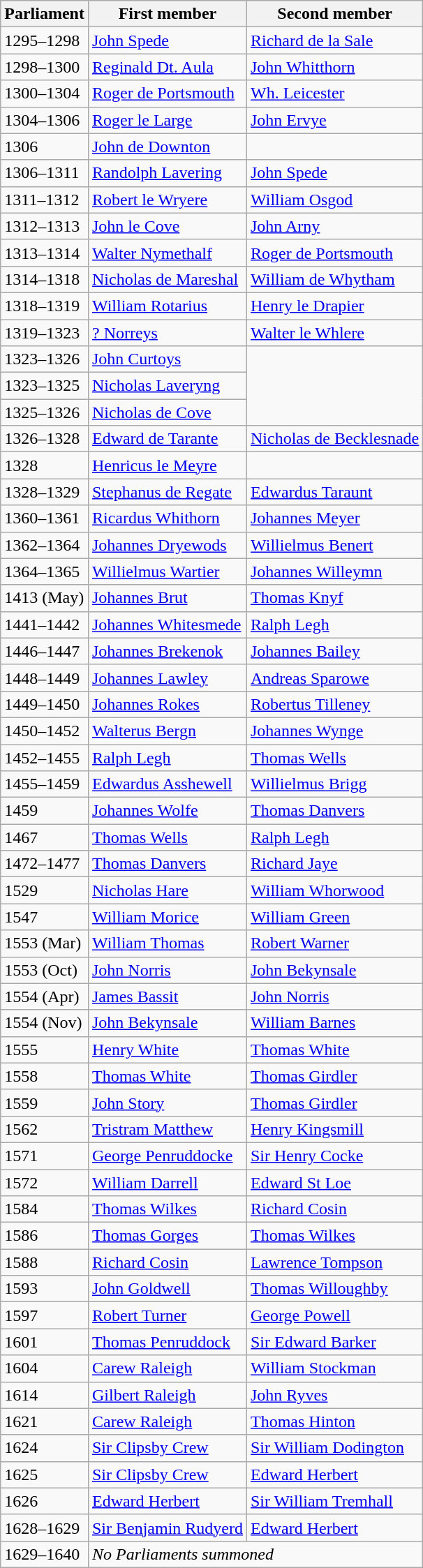<table class="wikitable">
<tr>
<th>Parliament</th>
<th>First member</th>
<th>Second member</th>
</tr>
<tr>
<td>1295–1298</td>
<td><a href='#'>John Spede</a></td>
<td><a href='#'>Richard de la Sale</a></td>
</tr>
<tr>
<td>1298–1300</td>
<td><a href='#'>Reginald Dt. Aula</a></td>
<td><a href='#'>John Whitthorn</a></td>
</tr>
<tr>
<td>1300–1304</td>
<td><a href='#'>Roger de Portsmouth</a></td>
<td><a href='#'>Wh. Leicester</a></td>
</tr>
<tr>
<td>1304–1306</td>
<td><a href='#'>Roger le Large</a></td>
<td><a href='#'>John Ervye</a></td>
</tr>
<tr>
<td>1306</td>
<td><a href='#'>John de Downton</a></td>
</tr>
<tr>
<td>1306–1311</td>
<td><a href='#'>Randolph Lavering</a></td>
<td><a href='#'>John Spede</a></td>
</tr>
<tr>
<td>1311–1312</td>
<td><a href='#'>Robert le Wryere</a></td>
<td><a href='#'>William Osgod</a></td>
</tr>
<tr>
<td>1312–1313</td>
<td><a href='#'>John le Cove</a></td>
<td><a href='#'>John Arny</a></td>
</tr>
<tr>
<td>1313–1314</td>
<td><a href='#'>Walter Nymethalf</a></td>
<td><a href='#'>Roger de Portsmouth</a></td>
</tr>
<tr>
<td>1314–1318</td>
<td><a href='#'>Nicholas de Mareshal</a></td>
<td><a href='#'>William de Whytham</a></td>
</tr>
<tr>
<td>1318–1319</td>
<td><a href='#'>William Rotarius</a></td>
<td><a href='#'>Henry le Drapier</a></td>
</tr>
<tr>
<td>1319–1323</td>
<td><a href='#'>? Norreys</a></td>
<td><a href='#'>Walter le Whlere</a></td>
</tr>
<tr>
<td>1323–1326</td>
<td><a href='#'>John Curtoys</a></td>
</tr>
<tr>
<td>1323–1325</td>
<td><a href='#'>Nicholas Laveryng</a></td>
</tr>
<tr>
<td>1325–1326</td>
<td><a href='#'>Nicholas de Cove</a></td>
</tr>
<tr>
<td>1326–1328</td>
<td><a href='#'>Edward de Tarante</a></td>
<td><a href='#'>Nicholas de Becklesnade</a></td>
</tr>
<tr>
<td>1328</td>
<td><a href='#'>Henricus le Meyre</a></td>
</tr>
<tr>
<td>1328–1329</td>
<td><a href='#'>Stephanus de Regate</a></td>
<td><a href='#'>Edwardus Taraunt</a></td>
</tr>
<tr>
<td>1360–1361</td>
<td><a href='#'>Ricardus Whithorn</a></td>
<td><a href='#'>Johannes Meyer</a></td>
</tr>
<tr>
<td>1362–1364</td>
<td><a href='#'>Johannes Dryewods</a></td>
<td><a href='#'>Willielmus Benert</a></td>
</tr>
<tr>
<td>1364–1365</td>
<td><a href='#'>Willielmus Wartier</a></td>
<td><a href='#'>Johannes Willeymn</a></td>
</tr>
<tr>
<td>1413 (May)</td>
<td><a href='#'>Johannes Brut</a></td>
<td><a href='#'>Thomas Knyf</a></td>
</tr>
<tr>
<td>1441–1442</td>
<td><a href='#'>Johannes Whitesmede</a></td>
<td><a href='#'>Ralph Legh</a></td>
</tr>
<tr>
<td>1446–1447</td>
<td><a href='#'>Johannes Brekenok</a></td>
<td><a href='#'>Johannes Bailey</a></td>
</tr>
<tr>
<td>1448–1449</td>
<td><a href='#'>Johannes Lawley</a></td>
<td><a href='#'>Andreas Sparowe</a></td>
</tr>
<tr>
<td>1449–1450</td>
<td><a href='#'>Johannes Rokes</a></td>
<td><a href='#'>Robertus Tilleney</a></td>
</tr>
<tr>
<td>1450–1452</td>
<td><a href='#'>Walterus Bergn</a></td>
<td><a href='#'>Johannes Wynge</a></td>
</tr>
<tr>
<td>1452–1455</td>
<td><a href='#'>Ralph Legh</a></td>
<td><a href='#'>Thomas Wells</a></td>
</tr>
<tr>
<td>1455–1459</td>
<td><a href='#'>Edwardus Asshewell</a></td>
<td><a href='#'>Willielmus Brigg</a></td>
</tr>
<tr>
<td>1459</td>
<td><a href='#'>Johannes Wolfe</a></td>
<td><a href='#'>Thomas Danvers</a></td>
</tr>
<tr>
<td>1467</td>
<td><a href='#'>Thomas Wells</a></td>
<td><a href='#'>Ralph Legh</a></td>
</tr>
<tr>
<td>1472–1477</td>
<td><a href='#'>Thomas Danvers</a></td>
<td><a href='#'>Richard Jaye</a></td>
</tr>
<tr>
<td>1529</td>
<td><a href='#'>Nicholas Hare</a></td>
<td><a href='#'>William Whorwood</a></td>
</tr>
<tr>
<td>1547</td>
<td><a href='#'>William Morice</a></td>
<td><a href='#'>William Green</a></td>
</tr>
<tr>
<td>1553 (Mar)</td>
<td><a href='#'>William Thomas</a></td>
<td><a href='#'>Robert Warner</a></td>
</tr>
<tr>
<td>1553 (Oct)</td>
<td><a href='#'>John Norris</a></td>
<td><a href='#'>John Bekynsale</a></td>
</tr>
<tr>
<td>1554 (Apr)</td>
<td><a href='#'>James Bassit</a></td>
<td><a href='#'>John Norris</a></td>
</tr>
<tr>
<td>1554 (Nov)</td>
<td><a href='#'>John Bekynsale</a></td>
<td><a href='#'>William Barnes</a></td>
</tr>
<tr>
<td>1555</td>
<td><a href='#'>Henry White</a></td>
<td><a href='#'>Thomas White</a></td>
</tr>
<tr>
<td>1558</td>
<td><a href='#'>Thomas White</a></td>
<td><a href='#'>Thomas Girdler</a></td>
</tr>
<tr>
<td>1559</td>
<td><a href='#'>John Story</a></td>
<td><a href='#'>Thomas Girdler</a></td>
</tr>
<tr>
<td>1562</td>
<td><a href='#'>Tristram Matthew</a></td>
<td><a href='#'>Henry Kingsmill</a></td>
</tr>
<tr>
<td>1571</td>
<td><a href='#'>George Penruddocke</a></td>
<td><a href='#'>Sir Henry Cocke</a></td>
</tr>
<tr>
<td>1572</td>
<td><a href='#'>William Darrell</a></td>
<td><a href='#'>Edward St Loe</a></td>
</tr>
<tr>
<td>1584</td>
<td><a href='#'>Thomas Wilkes</a></td>
<td><a href='#'>Richard Cosin</a></td>
</tr>
<tr>
<td>1586</td>
<td><a href='#'>Thomas Gorges</a></td>
<td><a href='#'>Thomas Wilkes</a></td>
</tr>
<tr>
<td>1588</td>
<td><a href='#'>Richard Cosin</a></td>
<td><a href='#'>Lawrence Tompson</a></td>
</tr>
<tr>
<td>1593</td>
<td><a href='#'>John Goldwell</a></td>
<td><a href='#'>Thomas Willoughby</a></td>
</tr>
<tr>
<td>1597</td>
<td><a href='#'>Robert Turner</a></td>
<td><a href='#'>George Powell</a></td>
</tr>
<tr>
<td>1601</td>
<td><a href='#'>Thomas Penruddock</a></td>
<td><a href='#'>Sir Edward Barker</a></td>
</tr>
<tr>
<td>1604</td>
<td><a href='#'>Carew Raleigh</a></td>
<td><a href='#'>William Stockman</a></td>
</tr>
<tr>
<td>1614</td>
<td><a href='#'>Gilbert Raleigh</a></td>
<td><a href='#'>John Ryves</a></td>
</tr>
<tr>
<td>1621</td>
<td><a href='#'>Carew Raleigh</a></td>
<td><a href='#'>Thomas Hinton</a></td>
</tr>
<tr>
<td>1624</td>
<td><a href='#'>Sir Clipsby Crew</a></td>
<td><a href='#'>Sir William Dodington</a></td>
</tr>
<tr>
<td>1625</td>
<td><a href='#'>Sir Clipsby Crew</a></td>
<td><a href='#'>Edward Herbert</a></td>
</tr>
<tr>
<td>1626</td>
<td><a href='#'>Edward Herbert</a></td>
<td><a href='#'>Sir William Tremhall</a></td>
</tr>
<tr>
<td>1628–1629</td>
<td><a href='#'>Sir Benjamin Rudyerd</a></td>
<td><a href='#'>Edward Herbert</a></td>
</tr>
<tr>
<td>1629–1640</td>
<td colspan = "2"><em>No Parliaments summoned</em></td>
</tr>
</table>
